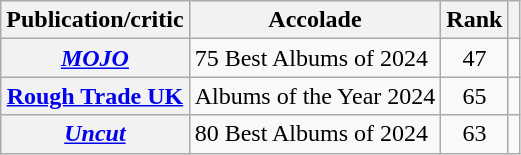<table class="wikitable sortable plainrowheaders">
<tr>
<th scope="col">Publication/critic</th>
<th scope="col">Accolade</th>
<th scope="col">Rank</th>
<th scope="col" class="unsortable"></th>
</tr>
<tr>
<th scope="row"><em><a href='#'>MOJO</a></em></th>
<td>75 Best Albums of 2024</td>
<td style="text-align: center;">47</td>
<td style="text-align: center;"></td>
</tr>
<tr>
<th scope="row"><a href='#'>Rough Trade UK</a></th>
<td>Albums of the Year 2024</td>
<td style="text-align: center;">65</td>
<td style="text-align: center;"></td>
</tr>
<tr>
<th scope="row"><em><a href='#'>Uncut</a></em></th>
<td>80 Best Albums of 2024</td>
<td style="text-align: center;">63</td>
<td style="text-align: center;"></td>
</tr>
</table>
